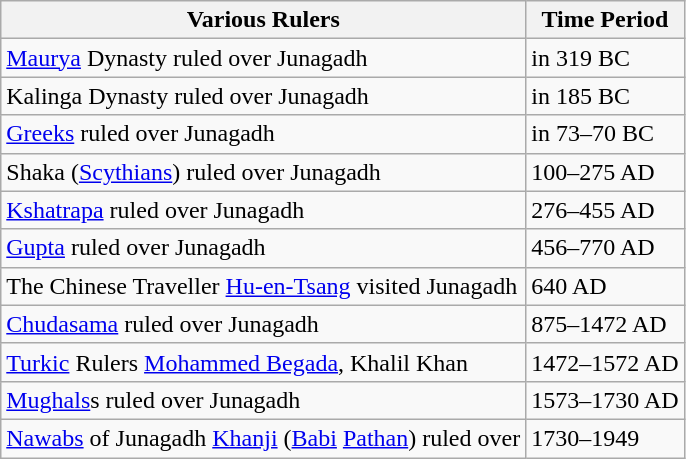<table class="wikitable sortable">
<tr>
<th>Various Rulers</th>
<th>Time Period</th>
</tr>
<tr>
<td><a href='#'>Maurya</a> Dynasty ruled over Junagadh</td>
<td>in 319 BC</td>
</tr>
<tr>
<td>Kalinga Dynasty ruled over Junagadh</td>
<td>in 185 BC</td>
</tr>
<tr>
<td><a href='#'>Greeks</a> ruled over Junagadh</td>
<td>in 73–70 BC</td>
</tr>
<tr>
<td>Shaka (<a href='#'>Scythians</a>) ruled over Junagadh</td>
<td>100–275 AD</td>
</tr>
<tr>
<td><a href='#'>Kshatrapa</a> ruled over Junagadh</td>
<td>276–455 AD</td>
</tr>
<tr>
<td><a href='#'>Gupta</a> ruled over Junagadh</td>
<td>456–770 AD</td>
</tr>
<tr>
<td>The Chinese Traveller <a href='#'>Hu-en-Tsang</a> visited Junagadh</td>
<td>640 AD</td>
</tr>
<tr>
<td><a href='#'>Chudasama</a> ruled over Junagadh</td>
<td>875–1472 AD</td>
</tr>
<tr>
<td><a href='#'>Turkic</a> Rulers <a href='#'>Mohammed Begada</a>, Khalil Khan</td>
<td>1472–1572 AD</td>
</tr>
<tr>
<td><a href='#'>Mughals</a>s ruled over Junagadh</td>
<td>1573–1730 AD</td>
</tr>
<tr>
<td><a href='#'>Nawabs</a> of Junagadh <a href='#'>Khanji</a> (<a href='#'>Babi</a> <a href='#'>Pathan</a>) ruled over</td>
<td>1730–1949</td>
</tr>
</table>
